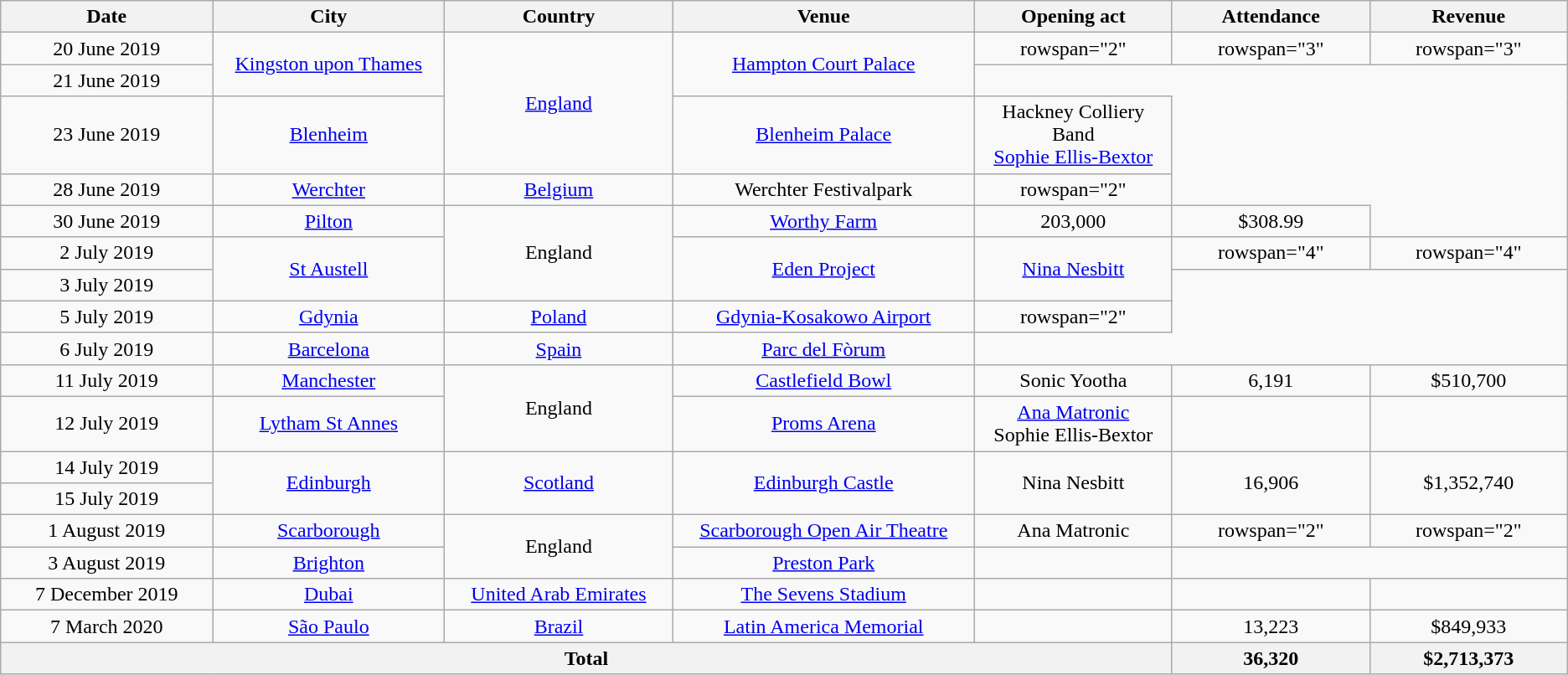<table class="wikitable plainrowheaders" style="text-align:center;">
<tr>
<th scope="col" style="width:11em;">Date</th>
<th scope="col" style="width:12em;">City</th>
<th scope="col" style="width:12em;">Country</th>
<th scope="col" style="width:16em;">Venue</th>
<th scope="col" style="width:10em;">Opening act</th>
<th scope="col" style="width:10em;">Attendance</th>
<th scope="col" style="width:10em;">Revenue</th>
</tr>
<tr>
<td>20 June 2019</td>
<td rowspan="2"><a href='#'>Kingston upon Thames</a></td>
<td rowspan="3"><a href='#'>England</a></td>
<td rowspan="2"><a href='#'>Hampton Court Palace</a></td>
<td>rowspan="2" </td>
<td>rowspan="3" </td>
<td>rowspan="3" </td>
</tr>
<tr>
<td>21 June 2019</td>
</tr>
<tr>
<td>23 June 2019</td>
<td><a href='#'>Blenheim</a></td>
<td><a href='#'>Blenheim Palace</a></td>
<td>Hackney Colliery Band<br><a href='#'>Sophie Ellis-Bextor</a></td>
</tr>
<tr>
<td>28 June 2019</td>
<td><a href='#'>Werchter</a></td>
<td><a href='#'>Belgium</a></td>
<td>Werchter Festivalpark</td>
<td>rowspan="2" </td>
</tr>
<tr>
<td>30 June 2019</td>
<td><a href='#'>Pilton</a></td>
<td rowspan="3">England</td>
<td><a href='#'>Worthy Farm</a></td>
<td>203,000</td>
<td>$308.99</td>
</tr>
<tr>
<td>2 July 2019</td>
<td rowspan="2"><a href='#'>St Austell</a></td>
<td rowspan="2"><a href='#'>Eden Project</a></td>
<td rowspan="2"><a href='#'>Nina Nesbitt</a></td>
<td>rowspan="4" </td>
<td>rowspan="4" </td>
</tr>
<tr>
<td>3 July 2019</td>
</tr>
<tr>
<td>5 July 2019</td>
<td><a href='#'>Gdynia</a></td>
<td><a href='#'>Poland</a></td>
<td><a href='#'>Gdynia-Kosakowo Airport</a></td>
<td>rowspan="2" </td>
</tr>
<tr>
<td>6 July 2019</td>
<td><a href='#'>Barcelona</a></td>
<td><a href='#'>Spain</a></td>
<td><a href='#'>Parc del Fòrum</a></td>
</tr>
<tr>
<td>11 July 2019</td>
<td><a href='#'>Manchester</a></td>
<td rowspan="2">England</td>
<td><a href='#'>Castlefield Bowl</a></td>
<td>Sonic Yootha</td>
<td>6,191</td>
<td>$510,700</td>
</tr>
<tr>
<td>12 July 2019</td>
<td><a href='#'>Lytham St Annes</a></td>
<td><a href='#'>Proms Arena</a></td>
<td><a href='#'>Ana Matronic</a><br>Sophie Ellis-Bextor</td>
<td></td>
<td></td>
</tr>
<tr>
<td>14 July 2019</td>
<td rowspan="2"><a href='#'>Edinburgh</a></td>
<td rowspan="2"><a href='#'>Scotland</a></td>
<td rowspan="2"><a href='#'>Edinburgh Castle</a></td>
<td rowspan="2">Nina Nesbitt</td>
<td rowspan="2">16,906</td>
<td rowspan="2">$1,352,740</td>
</tr>
<tr>
<td>15 July 2019</td>
</tr>
<tr>
<td>1 August 2019</td>
<td><a href='#'>Scarborough</a></td>
<td rowspan="2">England</td>
<td><a href='#'>Scarborough Open Air Theatre</a></td>
<td>Ana Matronic</td>
<td>rowspan="2" </td>
<td>rowspan="2" </td>
</tr>
<tr>
<td>3 August 2019</td>
<td><a href='#'>Brighton</a></td>
<td><a href='#'>Preston Park</a></td>
<td></td>
</tr>
<tr>
<td>7 December 2019</td>
<td><a href='#'>Dubai</a></td>
<td><a href='#'>United Arab Emirates</a></td>
<td><a href='#'>The Sevens Stadium</a></td>
<td></td>
<td></td>
<td></td>
</tr>
<tr>
<td>7 March 2020</td>
<td><a href='#'>São Paulo</a></td>
<td><a href='#'>Brazil</a></td>
<td><a href='#'>Latin America Memorial</a></td>
<td></td>
<td>13,223</td>
<td>$849,933</td>
</tr>
<tr>
<th colspan="5">Total</th>
<th>36,320</th>
<th>$2,713,373</th>
</tr>
</table>
